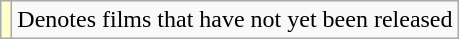<table class="wikitable">
<tr>
<td style="background:#ffc;"></td>
<td>Denotes films that have not yet been released</td>
</tr>
</table>
